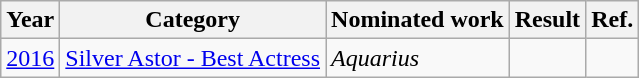<table class="wikitable sortable">
<tr>
<th>Year</th>
<th>Category</th>
<th>Nominated work</th>
<th>Result</th>
<th>Ref.</th>
</tr>
<tr>
<td><a href='#'>2016</a></td>
<td><a href='#'>Silver Astor - Best Actress</a></td>
<td><em>Aquarius</em></td>
<td></td>
<td></td>
</tr>
</table>
